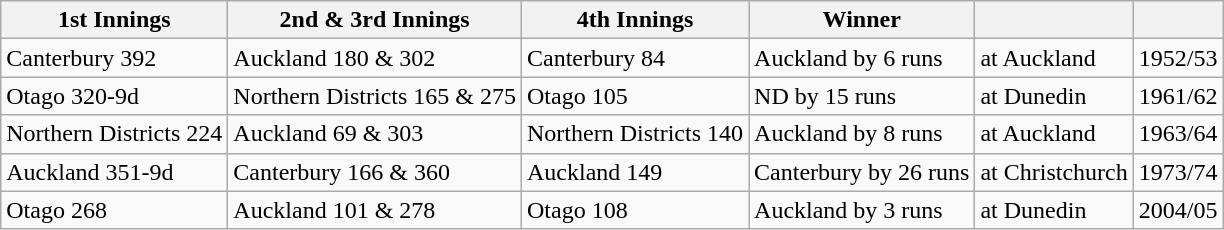<table class="wikitable">
<tr>
<th>1st Innings</th>
<th>2nd & 3rd Innings</th>
<th>4th Innings</th>
<th>Winner</th>
<th></th>
<th></th>
</tr>
<tr>
<td>Canterbury 392</td>
<td>Auckland 180 & 302</td>
<td>Canterbury 84</td>
<td>Auckland by 6 runs</td>
<td>at Auckland</td>
<td>1952/53</td>
</tr>
<tr>
<td>Otago 320-9d</td>
<td>Northern Districts 165 & 275</td>
<td>Otago 105</td>
<td>ND by 15 runs</td>
<td>at Dunedin</td>
<td>1961/62</td>
</tr>
<tr>
<td>Northern Districts 224</td>
<td>Auckland 69 & 303</td>
<td>Northern Districts 140</td>
<td>Auckland by 8 runs</td>
<td>at Auckland</td>
<td>1963/64</td>
</tr>
<tr>
<td>Auckland 351-9d</td>
<td>Canterbury 166 & 360</td>
<td>Auckland 149</td>
<td>Canterbury by 26 runs</td>
<td>at Christchurch</td>
<td>1973/74</td>
</tr>
<tr>
<td>Otago 268</td>
<td>Auckland 101 & 278</td>
<td>Otago 108</td>
<td>Auckland by 3 runs</td>
<td>at Dunedin</td>
<td>2004/05</td>
</tr>
</table>
